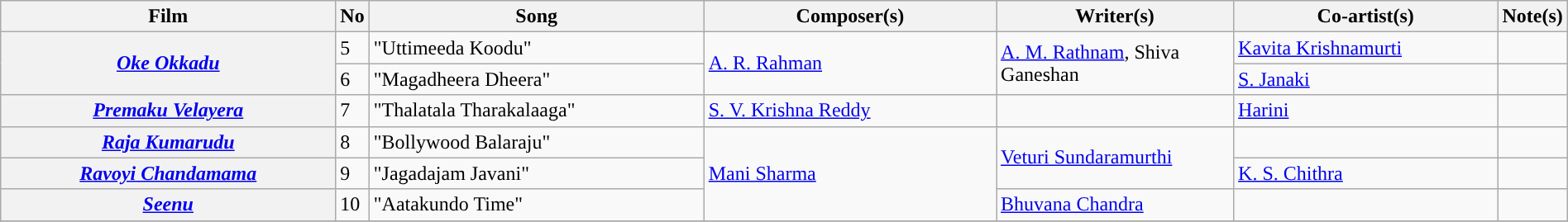<table class="wikitable plainrowheaders" width="100%" textcolor:#000;">
<tr style="background:#b0e0e66;">
<th scope="col" width=23%><strong>Film</strong></th>
<th>No</th>
<th scope="col" width="23%"><strong>Song</strong></th>
<th scope="col" width=20%><strong>Composer(s)</strong></th>
<th scope="col" width=16%><strong>Writer(s)</strong></th>
<th scope="col" width=18%><strong>Co-artist(s)</strong></th>
<th>Note(s)</th>
</tr>
<tr>
<th rowspan="2"><em><a href='#'>Oke Okkadu</a></em></th>
<td>5</td>
<td>"Uttimeeda Koodu"</td>
<td rowspan="2"><a href='#'>A. R. Rahman</a></td>
<td rowspan="2"><a href='#'>A. M. Rathnam</a>, Shiva Ganeshan</td>
<td><a href='#'>Kavita Krishnamurti</a></td>
<td></td>
</tr>
<tr>
<td>6</td>
<td>"Magadheera Dheera"</td>
<td><a href='#'>S. Janaki</a></td>
<td></td>
</tr>
<tr>
<th><em><a href='#'>Premaku Velayera</a></em></th>
<td>7</td>
<td>"Thalatala Tharakalaaga"</td>
<td><a href='#'>S. V. Krishna Reddy</a></td>
<td></td>
<td><a href='#'>Harini</a></td>
<td></td>
</tr>
<tr>
<th><em><a href='#'>Raja Kumarudu</a></em></th>
<td>8</td>
<td>"Bollywood Balaraju"</td>
<td rowspan="3"><a href='#'>Mani Sharma</a></td>
<td rowspan="2"><a href='#'>Veturi Sundaramurthi</a></td>
<td></td>
<td></td>
</tr>
<tr>
<th><em><a href='#'>Ravoyi Chandamama</a></em></th>
<td>9</td>
<td>"Jagadajam Javani"</td>
<td><a href='#'>K. S. Chithra</a></td>
<td></td>
</tr>
<tr>
<th><em><a href='#'>Seenu</a></em></th>
<td>10</td>
<td>"Aatakundo Time"</td>
<td><a href='#'>Bhuvana Chandra</a></td>
<td></td>
<td></td>
</tr>
<tr>
</tr>
</table>
